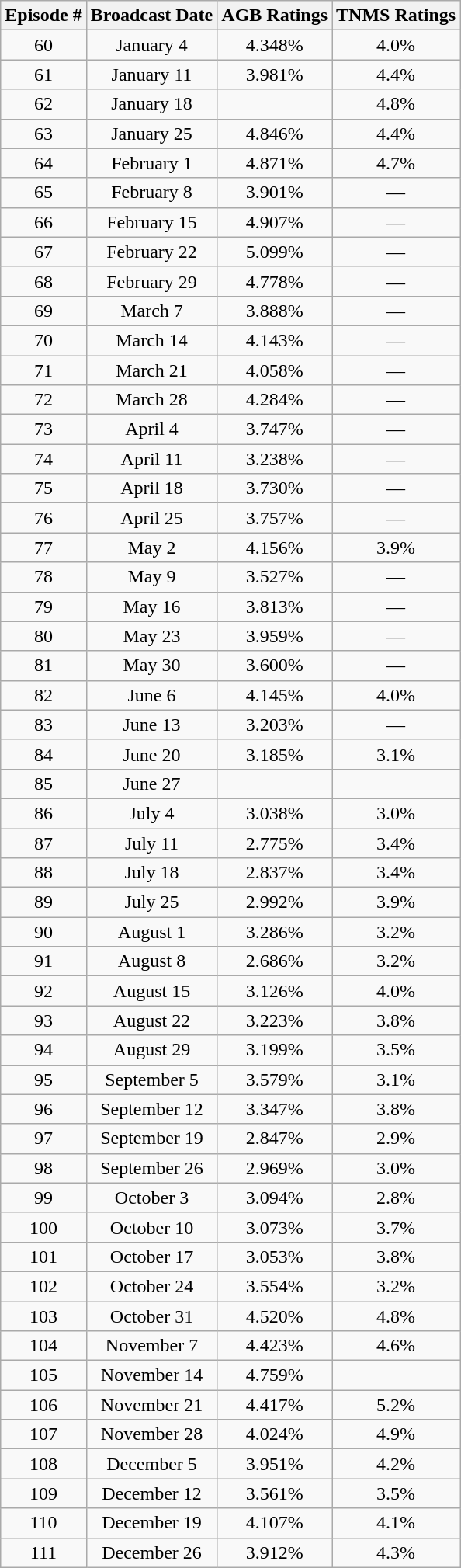<table class="wikitable" style="text-align:center;">
<tr>
<th>Episode #</th>
<th>Broadcast Date</th>
<th>AGB Ratings</th>
<th>TNMS Ratings</th>
</tr>
<tr>
<td>60</td>
<td>January 4</td>
<td>4.348%</td>
<td>4.0%</td>
</tr>
<tr>
<td>61</td>
<td>January 11</td>
<td>3.981%</td>
<td>4.4%</td>
</tr>
<tr>
<td>62</td>
<td>January 18</td>
<td></td>
<td>4.8%</td>
</tr>
<tr>
<td>63</td>
<td>January 25</td>
<td>4.846%</td>
<td>4.4%</td>
</tr>
<tr>
<td>64</td>
<td>February 1</td>
<td>4.871%</td>
<td>4.7%</td>
</tr>
<tr>
<td>65</td>
<td>February 8</td>
<td>3.901%</td>
<td>—</td>
</tr>
<tr>
<td>66</td>
<td>February 15</td>
<td>4.907%</td>
<td>—</td>
</tr>
<tr>
<td>67</td>
<td>February 22</td>
<td>5.099%</td>
<td>—</td>
</tr>
<tr>
<td>68</td>
<td>February 29</td>
<td>4.778%</td>
<td>—</td>
</tr>
<tr>
<td>69</td>
<td>March 7</td>
<td>3.888%</td>
<td>—</td>
</tr>
<tr>
<td>70</td>
<td>March 14</td>
<td>4.143%</td>
<td>—</td>
</tr>
<tr>
<td>71</td>
<td>March 21</td>
<td>4.058%</td>
<td>—</td>
</tr>
<tr>
<td>72</td>
<td>March 28</td>
<td>4.284%</td>
<td>—</td>
</tr>
<tr>
<td>73</td>
<td>April 4</td>
<td>3.747%</td>
<td>—</td>
</tr>
<tr>
<td>74</td>
<td>April 11</td>
<td>3.238%</td>
<td>—</td>
</tr>
<tr>
<td>75</td>
<td>April 18</td>
<td>3.730%</td>
<td>—</td>
</tr>
<tr>
<td>76</td>
<td>April 25</td>
<td>3.757%</td>
<td>—</td>
</tr>
<tr>
<td>77</td>
<td>May 2</td>
<td>4.156%</td>
<td>3.9%</td>
</tr>
<tr>
<td>78</td>
<td>May 9</td>
<td>3.527%</td>
<td>—</td>
</tr>
<tr>
<td>79</td>
<td>May 16</td>
<td>3.813%</td>
<td>—</td>
</tr>
<tr>
<td>80</td>
<td>May 23</td>
<td>3.959%</td>
<td>—</td>
</tr>
<tr>
<td>81</td>
<td>May 30</td>
<td>3.600%</td>
<td>—</td>
</tr>
<tr>
<td>82</td>
<td>June 6</td>
<td>4.145%</td>
<td>4.0%</td>
</tr>
<tr>
<td>83</td>
<td>June 13</td>
<td>3.203%</td>
<td>—</td>
</tr>
<tr>
<td>84</td>
<td>June 20</td>
<td>3.185%</td>
<td>3.1%</td>
</tr>
<tr>
<td>85</td>
<td>June 27</td>
<td></td>
<td></td>
</tr>
<tr>
<td>86</td>
<td>July 4</td>
<td>3.038%</td>
<td>3.0%</td>
</tr>
<tr>
<td>87</td>
<td>July 11</td>
<td>2.775%</td>
<td>3.4%</td>
</tr>
<tr>
<td>88</td>
<td>July 18</td>
<td>2.837%</td>
<td>3.4%</td>
</tr>
<tr>
<td>89</td>
<td>July 25</td>
<td>2.992%</td>
<td>3.9%</td>
</tr>
<tr>
<td>90</td>
<td>August 1</td>
<td>3.286%</td>
<td>3.2%</td>
</tr>
<tr>
<td>91</td>
<td>August 8</td>
<td>2.686%</td>
<td>3.2%</td>
</tr>
<tr>
<td>92</td>
<td>August 15</td>
<td>3.126%</td>
<td>4.0%</td>
</tr>
<tr>
<td>93</td>
<td>August 22</td>
<td>3.223%</td>
<td>3.8%</td>
</tr>
<tr>
<td>94</td>
<td>August 29</td>
<td>3.199%</td>
<td>3.5%</td>
</tr>
<tr>
<td>95</td>
<td>September 5</td>
<td>3.579%</td>
<td>3.1%</td>
</tr>
<tr>
<td>96</td>
<td>September 12</td>
<td>3.347%</td>
<td>3.8%</td>
</tr>
<tr>
<td>97</td>
<td>September 19</td>
<td>2.847%</td>
<td>2.9%</td>
</tr>
<tr>
<td>98</td>
<td>September 26</td>
<td>2.969%</td>
<td>3.0%</td>
</tr>
<tr>
<td>99</td>
<td>October 3</td>
<td>3.094%</td>
<td>2.8%</td>
</tr>
<tr>
<td>100</td>
<td>October 10</td>
<td>3.073%</td>
<td>3.7%</td>
</tr>
<tr>
<td>101</td>
<td>October 17</td>
<td>3.053%</td>
<td>3.8%</td>
</tr>
<tr>
<td>102</td>
<td>October 24</td>
<td>3.554%</td>
<td>3.2%</td>
</tr>
<tr>
<td>103</td>
<td>October 31</td>
<td>4.520%</td>
<td>4.8%</td>
</tr>
<tr>
<td>104</td>
<td>November 7</td>
<td>4.423%</td>
<td>4.6%</td>
</tr>
<tr>
<td>105</td>
<td>November 14</td>
<td>4.759%</td>
<td></td>
</tr>
<tr>
<td>106</td>
<td>November 21</td>
<td>4.417%</td>
<td>5.2%</td>
</tr>
<tr>
<td>107</td>
<td>November 28</td>
<td>4.024%</td>
<td>4.9%</td>
</tr>
<tr>
<td>108</td>
<td>December 5</td>
<td>3.951%</td>
<td>4.2%</td>
</tr>
<tr>
<td>109</td>
<td>December 12</td>
<td>3.561%</td>
<td>3.5%</td>
</tr>
<tr>
<td>110</td>
<td>December 19</td>
<td>4.107%</td>
<td>4.1%</td>
</tr>
<tr>
<td>111</td>
<td>December 26</td>
<td>3.912%</td>
<td>4.3%</td>
</tr>
</table>
